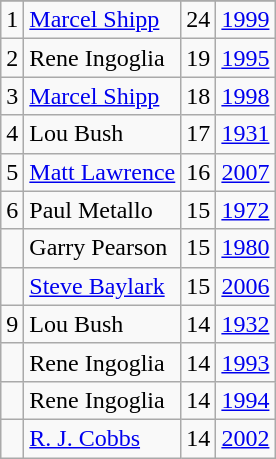<table class="wikitable">
<tr>
</tr>
<tr>
<td>1</td>
<td><a href='#'>Marcel Shipp</a></td>
<td>24</td>
<td><a href='#'>1999</a></td>
</tr>
<tr>
<td>2</td>
<td>Rene Ingoglia</td>
<td>19</td>
<td><a href='#'>1995</a></td>
</tr>
<tr>
<td>3</td>
<td><a href='#'>Marcel Shipp</a></td>
<td>18</td>
<td><a href='#'>1998</a></td>
</tr>
<tr>
<td>4</td>
<td>Lou Bush</td>
<td>17</td>
<td><a href='#'>1931</a></td>
</tr>
<tr>
<td>5</td>
<td><a href='#'>Matt Lawrence</a></td>
<td>16</td>
<td><a href='#'>2007</a></td>
</tr>
<tr>
<td>6</td>
<td>Paul Metallo</td>
<td>15</td>
<td><a href='#'>1972</a></td>
</tr>
<tr>
<td></td>
<td>Garry Pearson</td>
<td>15</td>
<td><a href='#'>1980</a></td>
</tr>
<tr>
<td></td>
<td><a href='#'>Steve Baylark</a></td>
<td>15</td>
<td><a href='#'>2006</a></td>
</tr>
<tr>
<td>9</td>
<td>Lou Bush</td>
<td>14</td>
<td><a href='#'>1932</a></td>
</tr>
<tr>
<td></td>
<td>Rene Ingoglia</td>
<td>14</td>
<td><a href='#'>1993</a></td>
</tr>
<tr>
<td></td>
<td>Rene Ingoglia</td>
<td>14</td>
<td><a href='#'>1994</a></td>
</tr>
<tr>
<td></td>
<td><a href='#'>R. J. Cobbs</a></td>
<td>14</td>
<td><a href='#'>2002</a></td>
</tr>
</table>
